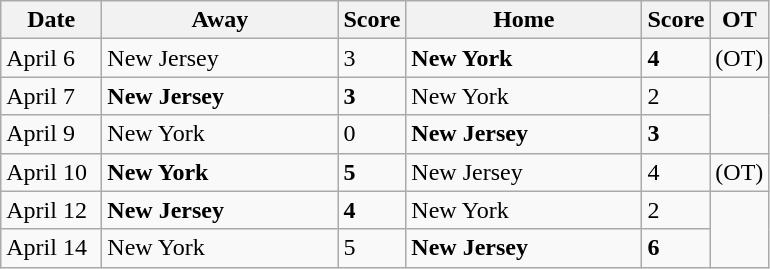<table class="wikitable">
<tr>
<th bgcolor="#DDDDFF" width="60">Date</th>
<th bgcolor="#DDDDFF" width="150">Away</th>
<th bgcolor="#DDDDFF" width="5">Score</th>
<th bgcolor="#DDDDFF" width="150">Home</th>
<th bgcolor="#DDDDFF" width="5">Score</th>
<th bgcolor="#DDDDFF" width="5">OT</th>
</tr>
<tr>
<td>April 6</td>
<td>New Jersey</td>
<td>3</td>
<td><strong>New York</strong></td>
<td><strong>4</strong></td>
<td>(OT)</td>
</tr>
<tr>
<td>April 7</td>
<td><strong>New Jersey</strong></td>
<td><strong>3</strong></td>
<td>New York</td>
<td>2</td>
</tr>
<tr>
<td>April 9</td>
<td>New York</td>
<td>0</td>
<td><strong>New Jersey </strong></td>
<td><strong>3</strong></td>
</tr>
<tr>
<td>April 10</td>
<td><strong>New York </strong></td>
<td><strong>5</strong></td>
<td>New Jersey</td>
<td>4</td>
<td>(OT)</td>
</tr>
<tr>
<td>April 12</td>
<td><strong>New Jersey </strong></td>
<td><strong>4</strong></td>
<td>New York</td>
<td>2</td>
</tr>
<tr>
<td>April 14</td>
<td>New York</td>
<td>5</td>
<td><strong>New Jersey </strong></td>
<td><strong>6</strong></td>
</tr>
</table>
